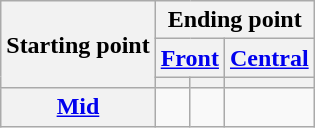<table class="wikitable">
<tr>
<th rowspan=3>Starting point</th>
<th colspan=3>Ending point</th>
</tr>
<tr>
<th colspan=2><a href='#'>Front</a></th>
<th><a href='#'>Central</a></th>
</tr>
<tr>
<th></th>
<th></th>
<th></th>
</tr>
<tr align=center>
<th><a href='#'>Mid</a></th>
<td></td>
<td></td>
<td></td>
</tr>
</table>
